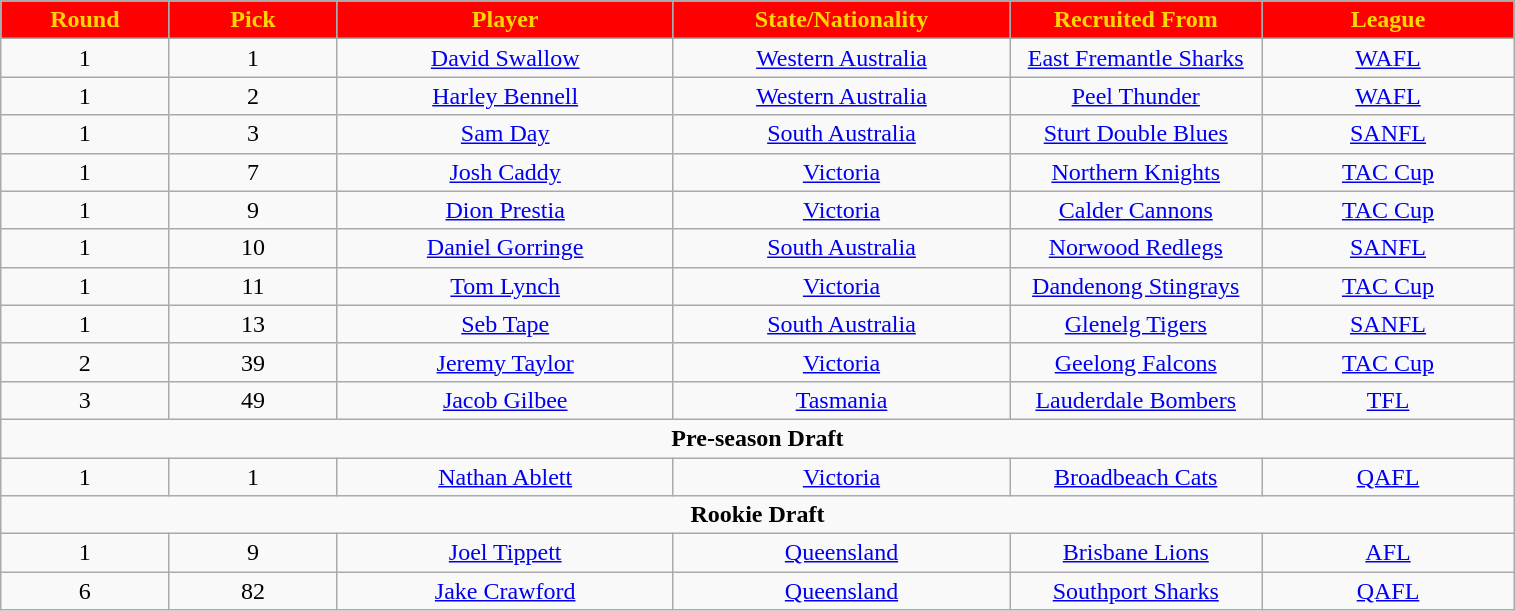<table class="wikitable sortable">
<tr>
<th style="background:red; color:gold" width="10%">Round</th>
<th style="background:red; color:gold" width="10%">Pick</th>
<th style="background:red; color:gold" width="20%">Player</th>
<th style="background:red; color:gold" width="20%">State/Nationality</th>
<th style="background:red; color:gold" width="15%">Recruited From</th>
<th style="background:red; color:gold" width="15%">League</th>
</tr>
<tr style="text-align: center">
<td>1</td>
<td>1</td>
<td><a href='#'>David Swallow</a></td>
<td> <a href='#'>Western Australia</a></td>
<td><a href='#'>East Fremantle Sharks</a></td>
<td><a href='#'>WAFL</a></td>
</tr>
<tr style="text-align: center">
<td>1</td>
<td>2</td>
<td><a href='#'>Harley Bennell</a></td>
<td> <a href='#'>Western Australia</a></td>
<td><a href='#'>Peel Thunder</a></td>
<td><a href='#'>WAFL</a></td>
</tr>
<tr style="text-align: center">
<td>1</td>
<td>3</td>
<td><a href='#'>Sam Day</a></td>
<td> <a href='#'>South Australia</a></td>
<td><a href='#'>Sturt Double Blues</a></td>
<td><a href='#'>SANFL</a></td>
</tr>
<tr style="text-align: center">
<td>1</td>
<td>7</td>
<td><a href='#'>Josh Caddy</a></td>
<td> <a href='#'>Victoria</a></td>
<td><a href='#'>Northern Knights</a></td>
<td><a href='#'>TAC Cup</a></td>
</tr>
<tr style="text-align: center">
<td>1</td>
<td>9</td>
<td><a href='#'>Dion Prestia</a></td>
<td> <a href='#'>Victoria</a></td>
<td><a href='#'>Calder Cannons</a></td>
<td><a href='#'>TAC Cup</a></td>
</tr>
<tr style="text-align: center">
<td>1</td>
<td>10</td>
<td><a href='#'>Daniel Gorringe</a></td>
<td> <a href='#'>South Australia</a></td>
<td><a href='#'>Norwood Redlegs</a></td>
<td><a href='#'>SANFL</a></td>
</tr>
<tr style="text-align: center">
<td>1</td>
<td>11</td>
<td><a href='#'>Tom Lynch</a></td>
<td> <a href='#'>Victoria</a></td>
<td><a href='#'>Dandenong Stingrays</a></td>
<td><a href='#'>TAC Cup</a></td>
</tr>
<tr style="text-align: center">
<td>1</td>
<td>13</td>
<td><a href='#'>Seb Tape</a></td>
<td> <a href='#'>South Australia</a></td>
<td><a href='#'>Glenelg Tigers</a></td>
<td><a href='#'>SANFL</a></td>
</tr>
<tr style="text-align: center">
<td>2</td>
<td>39</td>
<td><a href='#'>Jeremy Taylor</a></td>
<td> <a href='#'>Victoria</a></td>
<td><a href='#'>Geelong Falcons</a></td>
<td><a href='#'>TAC Cup</a></td>
</tr>
<tr style="text-align: center">
<td>3</td>
<td>49</td>
<td><a href='#'>Jacob Gilbee</a></td>
<td> <a href='#'>Tasmania</a></td>
<td><a href='#'>Lauderdale Bombers</a></td>
<td><a href='#'>TFL</a></td>
</tr>
<tr style="text-align: center">
<td colspan="6" rowspan=1><strong>Pre-season Draft</strong></td>
</tr>
<tr style="text-align: center">
<td>1</td>
<td>1</td>
<td><a href='#'>Nathan Ablett</a></td>
<td> <a href='#'>Victoria</a></td>
<td><a href='#'>Broadbeach Cats</a></td>
<td><a href='#'>QAFL</a></td>
</tr>
<tr style="text-align: center">
<td colspan="6" rowspan=1><strong>Rookie Draft</strong></td>
</tr>
<tr style="text-align: center">
<td>1</td>
<td>9</td>
<td><a href='#'>Joel Tippett</a></td>
<td> <a href='#'>Queensland</a></td>
<td><a href='#'>Brisbane Lions</a></td>
<td><a href='#'>AFL</a></td>
</tr>
<tr style="text-align: center">
<td>6</td>
<td>82</td>
<td><a href='#'>Jake Crawford</a></td>
<td> <a href='#'>Queensland</a></td>
<td><a href='#'>Southport Sharks</a></td>
<td><a href='#'>QAFL</a></td>
</tr>
</table>
